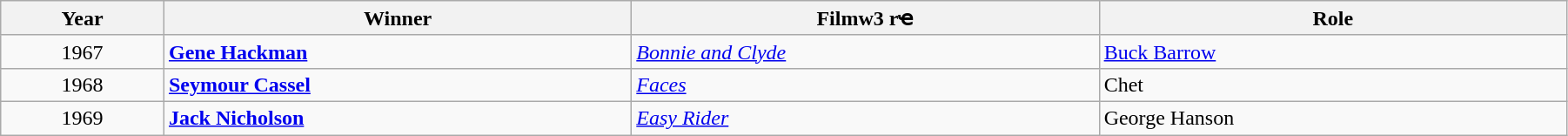<table class="wikitable" width="95%" cellpadding="5">
<tr>
<th width="100"><strong>Year</strong></th>
<th width="300"><strong>Winner</strong></th>
<th width="300"><strong>Film</strong>w3 rҽ</th>
<th width="300"><strong>Role</strong></th>
</tr>
<tr>
<td style="text-align:center;">1967</td>
<td><strong><a href='#'>Gene Hackman</a></strong></td>
<td><em><a href='#'>Bonnie and Clyde</a></em></td>
<td><a href='#'>Buck Barrow</a></td>
</tr>
<tr>
<td style="text-align:center;">1968</td>
<td><strong><a href='#'>Seymour Cassel</a></strong></td>
<td><em><a href='#'>Faces</a></em></td>
<td>Chet</td>
</tr>
<tr>
<td style="text-align:center;">1969</td>
<td><strong><a href='#'>Jack Nicholson</a></strong></td>
<td><em><a href='#'>Easy Rider</a></em></td>
<td>George Hanson</td>
</tr>
</table>
